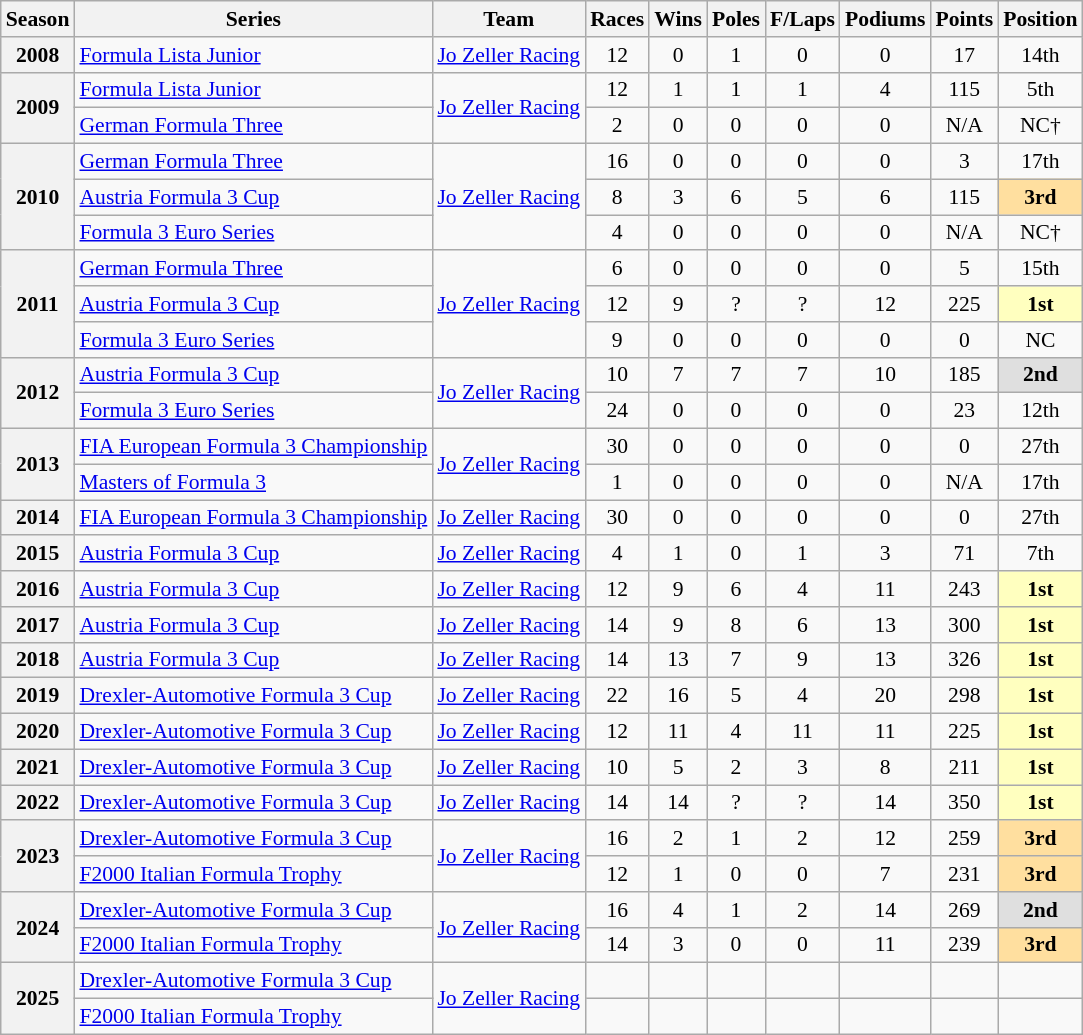<table class="wikitable" style="font-size: 90%; text-align:center">
<tr>
<th>Season</th>
<th>Series</th>
<th>Team</th>
<th>Races</th>
<th>Wins</th>
<th>Poles</th>
<th>F/Laps</th>
<th>Podiums</th>
<th>Points</th>
<th>Position</th>
</tr>
<tr>
<th>2008</th>
<td align=left><a href='#'>Formula Lista Junior</a></td>
<td align=left><a href='#'>Jo Zeller Racing</a></td>
<td>12</td>
<td>0</td>
<td>1</td>
<td>0</td>
<td>0</td>
<td>17</td>
<td>14th</td>
</tr>
<tr>
<th rowspan=2>2009</th>
<td align=left><a href='#'>Formula Lista Junior</a></td>
<td align=left rowspan=2><a href='#'>Jo Zeller Racing</a></td>
<td>12</td>
<td>1</td>
<td>1</td>
<td>1</td>
<td>4</td>
<td>115</td>
<td>5th</td>
</tr>
<tr>
<td align=left><a href='#'>German Formula Three</a></td>
<td>2</td>
<td>0</td>
<td>0</td>
<td>0</td>
<td>0</td>
<td>N/A</td>
<td>NC†</td>
</tr>
<tr>
<th rowspan=3>2010</th>
<td align=left><a href='#'>German Formula Three</a></td>
<td align=left rowspan=3><a href='#'>Jo Zeller Racing</a></td>
<td>16</td>
<td>0</td>
<td>0</td>
<td>0</td>
<td>0</td>
<td>3</td>
<td>17th</td>
</tr>
<tr>
<td align=left><a href='#'>Austria Formula 3 Cup</a></td>
<td>8</td>
<td>3</td>
<td>6</td>
<td>5</td>
<td>6</td>
<td>115</td>
<td style="background:#ffdf9f;"><strong>3rd</strong></td>
</tr>
<tr>
<td align=left><a href='#'>Formula 3 Euro Series</a></td>
<td>4</td>
<td>0</td>
<td>0</td>
<td>0</td>
<td>0</td>
<td>N/A</td>
<td>NC†</td>
</tr>
<tr>
<th rowspan=3>2011</th>
<td align=left><a href='#'>German Formula Three</a></td>
<td align=left rowspan=3><a href='#'>Jo Zeller Racing</a></td>
<td>6</td>
<td>0</td>
<td>0</td>
<td>0</td>
<td>0</td>
<td>5</td>
<td>15th</td>
</tr>
<tr>
<td align=left><a href='#'>Austria Formula 3 Cup</a></td>
<td>12</td>
<td>9</td>
<td>?</td>
<td>?</td>
<td>12</td>
<td>225</td>
<td style="background:#ffffbf;"><strong>1st</strong></td>
</tr>
<tr>
<td align=left><a href='#'>Formula 3 Euro Series</a></td>
<td>9</td>
<td>0</td>
<td>0</td>
<td>0</td>
<td>0</td>
<td>0</td>
<td>NC</td>
</tr>
<tr>
<th rowspan=2>2012</th>
<td align=left><a href='#'>Austria Formula 3 Cup</a></td>
<td align=left rowspan=2><a href='#'>Jo Zeller Racing</a></td>
<td>10</td>
<td>7</td>
<td>7</td>
<td>7</td>
<td>10</td>
<td>185</td>
<td style="background:#dfdfdf;"><strong>2nd</strong></td>
</tr>
<tr>
<td align=left><a href='#'>Formula 3 Euro Series</a></td>
<td>24</td>
<td>0</td>
<td>0</td>
<td>0</td>
<td>0</td>
<td>23</td>
<td>12th</td>
</tr>
<tr>
<th rowspan=2>2013</th>
<td align=left nowrap><a href='#'>FIA European Formula 3 Championship</a></td>
<td rowspan=2 align=left nowrap><a href='#'>Jo Zeller Racing</a></td>
<td>30</td>
<td>0</td>
<td>0</td>
<td>0</td>
<td>0</td>
<td>0</td>
<td>27th</td>
</tr>
<tr>
<td align=left><a href='#'>Masters of Formula 3</a></td>
<td>1</td>
<td>0</td>
<td>0</td>
<td>0</td>
<td>0</td>
<td>N/A</td>
<td>17th</td>
</tr>
<tr>
<th>2014</th>
<td align=left><a href='#'>FIA European Formula 3 Championship</a></td>
<td align=left><a href='#'>Jo Zeller Racing</a></td>
<td>30</td>
<td>0</td>
<td>0</td>
<td>0</td>
<td>0</td>
<td>0</td>
<td>27th</td>
</tr>
<tr>
<th>2015</th>
<td align=left><a href='#'>Austria Formula 3 Cup</a></td>
<td align=left><a href='#'>Jo Zeller Racing</a></td>
<td>4</td>
<td>1</td>
<td>0</td>
<td>1</td>
<td>3</td>
<td>71</td>
<td>7th</td>
</tr>
<tr>
<th>2016</th>
<td align=left><a href='#'>Austria Formula 3 Cup</a></td>
<td align=left><a href='#'>Jo Zeller Racing</a></td>
<td>12</td>
<td>9</td>
<td>6</td>
<td>4</td>
<td>11</td>
<td>243</td>
<td style="background:#ffffbf;"><strong>1st</strong></td>
</tr>
<tr>
<th>2017</th>
<td align=left><a href='#'>Austria Formula 3 Cup</a></td>
<td align=left><a href='#'>Jo Zeller Racing</a></td>
<td>14</td>
<td>9</td>
<td>8</td>
<td>6</td>
<td>13</td>
<td>300</td>
<td style="background:#ffffbf;"><strong>1st</strong></td>
</tr>
<tr>
<th>2018</th>
<td align=left><a href='#'>Austria Formula 3 Cup</a></td>
<td align=left><a href='#'>Jo Zeller Racing</a></td>
<td>14</td>
<td>13</td>
<td>7</td>
<td>9</td>
<td>13</td>
<td>326</td>
<td style="background:#ffffbf;"><strong>1st</strong></td>
</tr>
<tr>
<th>2019</th>
<td align=left><a href='#'>Drexler-Automotive Formula 3 Cup</a></td>
<td align=left><a href='#'>Jo Zeller Racing</a></td>
<td>22</td>
<td>16</td>
<td>5</td>
<td>4</td>
<td>20</td>
<td>298</td>
<td style="background:#ffffbf;"><strong>1st</strong></td>
</tr>
<tr>
<th>2020</th>
<td align=left><a href='#'>Drexler-Automotive Formula 3 Cup</a></td>
<td align=left><a href='#'>Jo Zeller Racing</a></td>
<td>12</td>
<td>11</td>
<td>4</td>
<td>11</td>
<td>11</td>
<td>225</td>
<td style="background:#ffffbf;"><strong>1st</strong></td>
</tr>
<tr>
<th>2021</th>
<td align=left><a href='#'>Drexler-Automotive Formula 3 Cup</a></td>
<td align=left><a href='#'>Jo Zeller Racing</a></td>
<td>10</td>
<td>5</td>
<td>2</td>
<td>3</td>
<td>8</td>
<td>211</td>
<td style="background:#ffffbf;"><strong>1st</strong></td>
</tr>
<tr>
<th>2022</th>
<td align=left><a href='#'>Drexler-Automotive Formula 3 Cup</a></td>
<td align=left><a href='#'>Jo Zeller Racing</a></td>
<td>14</td>
<td>14</td>
<td>?</td>
<td>?</td>
<td>14</td>
<td>350</td>
<td style="background:#ffffbf;"><strong>1st</strong></td>
</tr>
<tr>
<th rowspan="2">2023</th>
<td align=left><a href='#'>Drexler-Automotive Formula 3 Cup</a></td>
<td rowspan="2" align="left"><a href='#'>Jo Zeller Racing</a></td>
<td>16</td>
<td>2</td>
<td>1</td>
<td>2</td>
<td>12</td>
<td>259</td>
<td style="background:#FFDF9F;"><strong>3rd</strong></td>
</tr>
<tr>
<td align=left><a href='#'>F2000 Italian Formula Trophy</a></td>
<td>12</td>
<td>1</td>
<td>0</td>
<td>0</td>
<td>7</td>
<td>231</td>
<td style="background:#FFDF9F;"><strong>3rd</strong></td>
</tr>
<tr>
<th rowspan="2">2024</th>
<td align=left><a href='#'>Drexler-Automotive Formula 3 Cup</a></td>
<td rowspan="2" align=left><a href='#'>Jo Zeller Racing</a></td>
<td>16</td>
<td>4</td>
<td>1</td>
<td>2</td>
<td>14</td>
<td>269</td>
<td style="background:#dfdfdf;"><strong>2nd</strong></td>
</tr>
<tr>
<td align="left"><a href='#'>F2000 Italian Formula Trophy</a></td>
<td>14</td>
<td>3</td>
<td>0</td>
<td>0</td>
<td>11</td>
<td>239</td>
<td style="background:#FFDF9F;"><strong>3rd</strong></td>
</tr>
<tr>
<th rowspan="2">2025</th>
<td align=left><a href='#'>Drexler-Automotive Formula 3 Cup</a></td>
<td rowspan="2" align=left><a href='#'>Jo Zeller Racing</a></td>
<td></td>
<td></td>
<td></td>
<td></td>
<td></td>
<td></td>
<td></td>
</tr>
<tr>
<td align=left><a href='#'>F2000 Italian Formula Trophy</a></td>
<td></td>
<td></td>
<td></td>
<td></td>
<td></td>
<td></td>
<td></td>
</tr>
</table>
